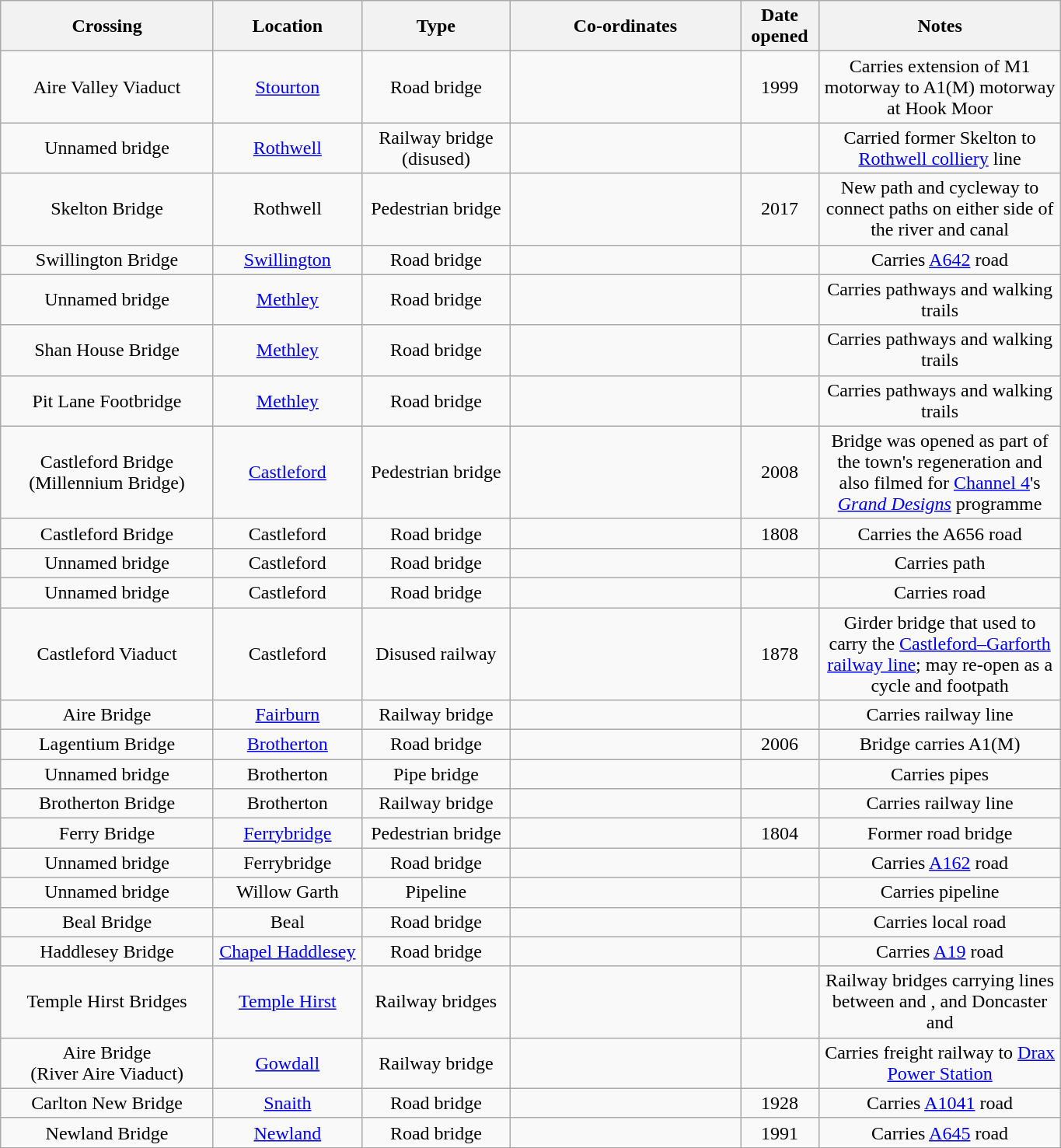<table class="wikitable sortable" style="text-align: center;">
<tr>
<th scope="col" style="width:175px;">Crossing</th>
<th scope="col" style="width:120px;">Location</th>
<th scope="col" style="width:120px;">Type</th>
<th scope="col" style="width:190px;">Co-ordinates</th>
<th scope="col" style="width:60px;">Date opened</th>
<th scope="col" style="width:200px;">Notes</th>
</tr>
<tr>
<td>Aire Valley Viaduct</td>
<td><a href='#'>Stourton</a></td>
<td>Road bridge</td>
<td><small></small></td>
<td>1999</td>
<td>Carries extension of M1 motorway to A1(M) motorway at Hook Moor</td>
</tr>
<tr>
<td>Unnamed bridge</td>
<td><a href='#'>Rothwell</a></td>
<td>Railway bridge (disused)</td>
<td><small></small></td>
<td></td>
<td>Carried former Skelton to <a href='#'>Rothwell colliery</a> line</td>
</tr>
<tr>
<td>Skelton Bridge</td>
<td>Rothwell</td>
<td>Pedestrian bridge</td>
<td><small></small></td>
<td>2017</td>
<td>New path and cycleway to connect paths on either side of the river and canal</td>
</tr>
<tr>
<td>Swillington Bridge</td>
<td><a href='#'>Swillington</a></td>
<td>Road bridge</td>
<td><small></small></td>
<td></td>
<td>Carries <a href='#'>A642</a> road</td>
</tr>
<tr>
<td>Unnamed bridge</td>
<td><a href='#'>Methley</a></td>
<td>Road bridge</td>
<td><small></small></td>
<td></td>
<td>Carries pathways and walking trails</td>
</tr>
<tr>
<td>Shan House Bridge</td>
<td><a href='#'>Methley</a></td>
<td>Road bridge</td>
<td><small></small></td>
<td></td>
<td>Carries pathways and walking trails</td>
</tr>
<tr>
<td>Pit Lane Footbridge</td>
<td><a href='#'>Methley</a></td>
<td>Road bridge</td>
<td><small></small></td>
<td></td>
<td>Carries pathways and walking trails</td>
</tr>
<tr>
<td>Castleford Bridge<br>(Millennium Bridge)</td>
<td><a href='#'>Castleford</a></td>
<td>Pedestrian bridge</td>
<td><small></small></td>
<td>2008</td>
<td>Bridge was opened as part of the town's regeneration and also filmed for <a href='#'>Channel 4</a>'s <em><a href='#'>Grand Designs</a></em> programme</td>
</tr>
<tr>
<td>Castleford Bridge</td>
<td>Castleford</td>
<td>Road bridge</td>
<td><small></small></td>
<td>1808</td>
<td>Carries the A656 road</td>
</tr>
<tr>
<td>Unnamed bridge</td>
<td>Castleford</td>
<td>Road bridge</td>
<td><small></small></td>
<td></td>
<td>Carries path</td>
</tr>
<tr>
<td>Unnamed bridge</td>
<td>Castleford</td>
<td>Road bridge</td>
<td><small></small></td>
<td></td>
<td>Carries road</td>
</tr>
<tr>
<td>Castleford Viaduct</td>
<td>Castleford</td>
<td>Disused railway</td>
<td><small></small></td>
<td>1878</td>
<td>Girder bridge that used to carry the <a href='#'>Castleford–Garforth railway line</a>; may re-open as a cycle and footpath</td>
</tr>
<tr>
<td>Aire Bridge</td>
<td><a href='#'>Fairburn</a></td>
<td>Railway bridge</td>
<td><small></small></td>
<td></td>
<td>Carries railway line</td>
</tr>
<tr>
<td>Lagentium Bridge</td>
<td><a href='#'>Brotherton</a></td>
<td>Road bridge</td>
<td><small></small></td>
<td>2006</td>
<td>Bridge carries A1(M)</td>
</tr>
<tr>
<td>Unnamed bridge</td>
<td>Brotherton</td>
<td>Pipe bridge</td>
<td><small></small></td>
<td></td>
<td>Carries pipes</td>
</tr>
<tr>
<td>Brotherton Bridge</td>
<td>Brotherton</td>
<td>Railway bridge</td>
<td><small></small></td>
<td></td>
<td>Carries railway line</td>
</tr>
<tr>
<td>Ferry Bridge</td>
<td><a href='#'>Ferrybridge</a></td>
<td>Pedestrian bridge</td>
<td><small></small></td>
<td>1804</td>
<td>Former road bridge</td>
</tr>
<tr>
<td>Unnamed bridge</td>
<td>Ferrybridge</td>
<td>Road bridge</td>
<td><small></small></td>
<td></td>
<td>Carries <a href='#'>A162</a> road</td>
</tr>
<tr>
<td>Unnamed bridge</td>
<td>Willow Garth</td>
<td>Pipeline</td>
<td><small></small></td>
<td></td>
<td>Carries pipeline</td>
</tr>
<tr>
<td>Beal Bridge</td>
<td>Beal</td>
<td>Road bridge</td>
<td><small></small></td>
<td></td>
<td>Carries local road</td>
</tr>
<tr>
<td>Haddlesey Bridge</td>
<td><a href='#'>Chapel Haddlesey</a></td>
<td>Road bridge</td>
<td><small></small></td>
<td></td>
<td>Carries <a href='#'>A19</a> road</td>
</tr>
<tr>
<td>Temple Hirst Bridges</td>
<td><a href='#'>Temple Hirst</a></td>
<td>Railway bridges</td>
<td><small></small><br><small></small></td>
<td></td>
<td>Railway bridges carrying lines between  and , and Doncaster and </td>
</tr>
<tr>
<td>Aire Bridge<br>(River Aire Viaduct)</td>
<td><a href='#'>Gowdall</a></td>
<td>Railway bridge</td>
<td><small></small></td>
<td></td>
<td>Carries freight railway to <a href='#'>Drax Power Station</a></td>
</tr>
<tr>
<td>Carlton New Bridge</td>
<td><a href='#'>Snaith</a></td>
<td>Road bridge</td>
<td><small></small></td>
<td>1928</td>
<td>Carries <a href='#'>A1041</a> road</td>
</tr>
<tr>
<td>Newland Bridge</td>
<td><a href='#'>Newland</a></td>
<td>Road bridge</td>
<td><small></small></td>
<td>1991</td>
<td>Carries <a href='#'>A645</a> road</td>
</tr>
</table>
